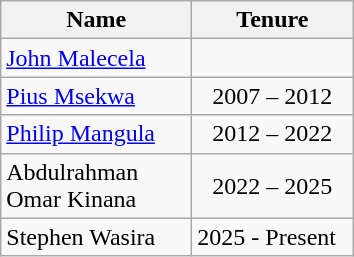<table class="wikitable">
<tr>
<th style="width:120px">Name</th>
<th style="width:100px">Tenure</th>
</tr>
<tr>
<td><a href='#'>John Malecela</a></td>
<td></td>
</tr>
<tr>
<td><a href='#'>Pius Msekwa</a></td>
<td align="center">2007 – 2012</td>
</tr>
<tr>
<td><a href='#'>Philip Mangula</a></td>
<td align="center">2012 – 2022</td>
</tr>
<tr>
<td>Abdulrahman Omar Kinana</td>
<td align="center">2022 – 2025</td>
</tr>
<tr>
<td>Stephen Wasira</td>
<td>2025 - Present</td>
</tr>
</table>
